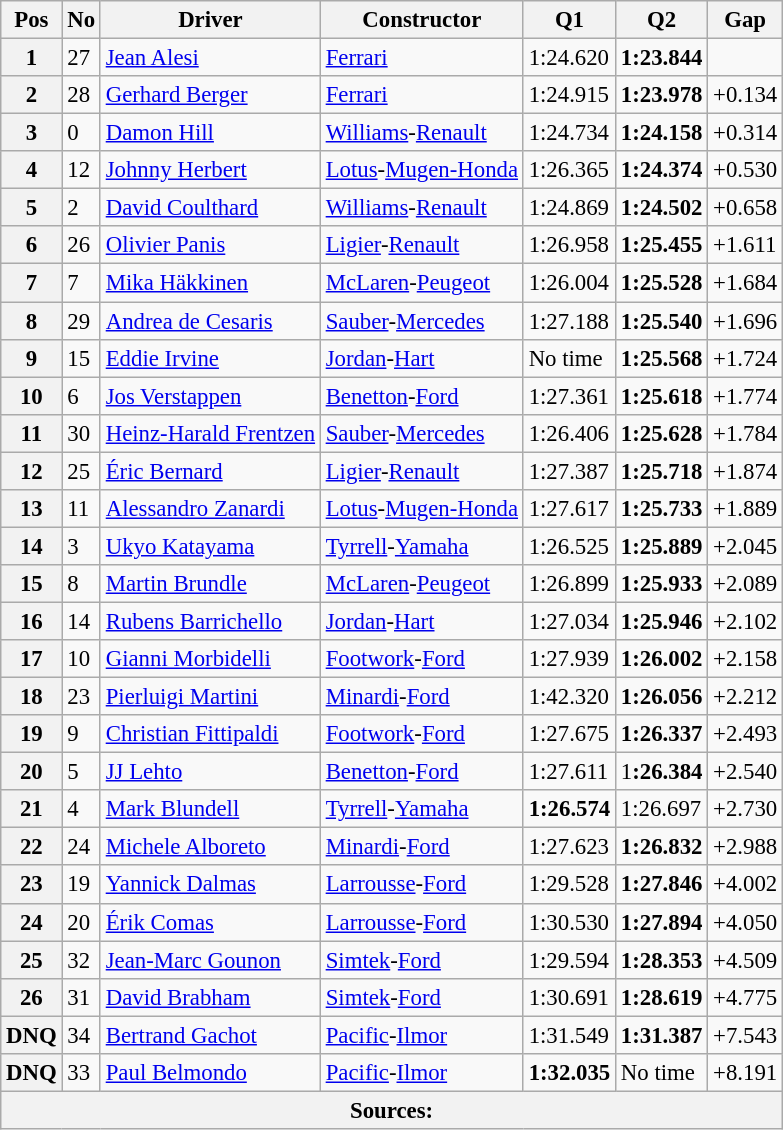<table class="wikitable sortable" style="font-size: 95%;">
<tr>
<th>Pos</th>
<th>No</th>
<th>Driver</th>
<th>Constructor</th>
<th>Q1</th>
<th>Q2</th>
<th>Gap</th>
</tr>
<tr>
<th>1</th>
<td>27</td>
<td data-sort-value="ale"> <a href='#'>Jean Alesi</a></td>
<td><a href='#'>Ferrari</a></td>
<td>1:24.620</td>
<td><strong>1:23.844</strong></td>
<td></td>
</tr>
<tr |>
<th>2</th>
<td>28</td>
<td data-sort-value="ber"> <a href='#'>Gerhard Berger</a></td>
<td><a href='#'>Ferrari</a></td>
<td>1:24.915</td>
<td><strong>1:23.978</strong></td>
<td>+0.134</td>
</tr>
<tr>
<th>3</th>
<td>0</td>
<td data-sort-value="hil"> <a href='#'>Damon Hill</a></td>
<td><a href='#'>Williams</a>-<a href='#'>Renault</a></td>
<td>1:24.734</td>
<td><strong>1:24.158</strong></td>
<td>+0.314</td>
</tr>
<tr>
<th>4</th>
<td>12</td>
<td data-sort-value="her"> <a href='#'>Johnny Herbert</a></td>
<td><a href='#'>Lotus</a>-<a href='#'>Mugen-Honda</a></td>
<td>1:26.365</td>
<td><strong>1:24.374</strong></td>
<td>+0.530</td>
</tr>
<tr>
<th>5</th>
<td>2</td>
<td data-sort-value="cou"> <a href='#'>David Coulthard</a></td>
<td><a href='#'>Williams</a>-<a href='#'>Renault</a></td>
<td>1:24.869</td>
<td><strong>1:24.502</strong></td>
<td>+0.658</td>
</tr>
<tr>
<th>6</th>
<td>26</td>
<td data-sort-value="pan"> <a href='#'>Olivier Panis</a></td>
<td><a href='#'>Ligier</a>-<a href='#'>Renault</a></td>
<td>1:26.958</td>
<td><strong>1:25.455</strong></td>
<td>+1.611</td>
</tr>
<tr>
<th>7</th>
<td>7</td>
<td data-sort-value="hak"> <a href='#'>Mika Häkkinen</a></td>
<td><a href='#'>McLaren</a>-<a href='#'>Peugeot</a></td>
<td>1:26.004</td>
<td><strong>1:25.528</strong></td>
<td>+1.684</td>
</tr>
<tr>
<th>8</th>
<td>29</td>
<td data-sort-value="de c"> <a href='#'>Andrea de Cesaris</a></td>
<td><a href='#'>Sauber</a>-<a href='#'>Mercedes</a></td>
<td>1:27.188</td>
<td><strong>1:25.540</strong></td>
<td>+1.696</td>
</tr>
<tr>
<th>9</th>
<td>15</td>
<td data-sort-value="irv"> <a href='#'>Eddie Irvine</a></td>
<td><a href='#'>Jordan</a>-<a href='#'>Hart</a></td>
<td>No time</td>
<td><strong>1:25.568</strong></td>
<td>+1.724</td>
</tr>
<tr>
<th>10</th>
<td>6</td>
<td data-sort-value="ver"> <a href='#'>Jos Verstappen</a></td>
<td><a href='#'>Benetton</a>-<a href='#'>Ford</a></td>
<td>1:27.361</td>
<td><strong>1:25.618</strong></td>
<td>+1.774</td>
</tr>
<tr>
<th>11</th>
<td>30</td>
<td data-sort-value="fre"> <a href='#'>Heinz-Harald Frentzen</a></td>
<td><a href='#'>Sauber</a>-<a href='#'>Mercedes</a></td>
<td>1:26.406</td>
<td><strong>1:25.628</strong></td>
<td>+1.784</td>
</tr>
<tr>
<th>12</th>
<td>25</td>
<td data-sort-value="ber"> <a href='#'>Éric Bernard</a></td>
<td><a href='#'>Ligier</a>-<a href='#'>Renault</a></td>
<td>1:27.387</td>
<td><strong>1:25.718</strong></td>
<td>+1.874</td>
</tr>
<tr>
<th>13</th>
<td>11</td>
<td data-sort-value="zan"> <a href='#'>Alessandro Zanardi</a></td>
<td><a href='#'>Lotus</a>-<a href='#'>Mugen-Honda</a></td>
<td>1:27.617</td>
<td><strong>1:25.733</strong></td>
<td>+1.889</td>
</tr>
<tr>
<th>14</th>
<td>3</td>
<td data-sort-value="kat"> <a href='#'>Ukyo Katayama</a></td>
<td><a href='#'>Tyrrell</a>-<a href='#'>Yamaha</a></td>
<td>1:26.525</td>
<td><strong>1:25.889</strong></td>
<td>+2.045</td>
</tr>
<tr>
<th>15</th>
<td>8</td>
<td data-sort-value="bru"> <a href='#'>Martin Brundle</a></td>
<td><a href='#'>McLaren</a>-<a href='#'>Peugeot</a></td>
<td>1:26.899</td>
<td><strong>1:25.933</strong></td>
<td>+2.089</td>
</tr>
<tr>
<th>16</th>
<td>14</td>
<td data-sort-value="bar"> <a href='#'>Rubens Barrichello</a></td>
<td><a href='#'>Jordan</a>-<a href='#'>Hart</a></td>
<td>1:27.034</td>
<td><strong>1:25.946</strong></td>
<td>+2.102</td>
</tr>
<tr>
<th>17</th>
<td>10</td>
<td data-sort-value="mor"> <a href='#'>Gianni Morbidelli</a></td>
<td><a href='#'>Footwork</a>-<a href='#'>Ford</a></td>
<td>1:27.939</td>
<td><strong>1:26.002</strong></td>
<td>+2.158</td>
</tr>
<tr>
<th>18</th>
<td>23</td>
<td data-sort-value="mar"> <a href='#'>Pierluigi Martini</a></td>
<td><a href='#'>Minardi</a>-<a href='#'>Ford</a></td>
<td>1:42.320</td>
<td><strong>1:26.056</strong></td>
<td>+2.212</td>
</tr>
<tr>
<th>19</th>
<td>9</td>
<td data-sort-value="fit"> <a href='#'>Christian Fittipaldi</a></td>
<td><a href='#'>Footwork</a>-<a href='#'>Ford</a></td>
<td>1:27.675</td>
<td><strong>1:26.337</strong></td>
<td>+2.493</td>
</tr>
<tr>
<th>20</th>
<td>5</td>
<td data-sort-value="leh"> <a href='#'>JJ Lehto</a></td>
<td><a href='#'>Benetton</a>-<a href='#'>Ford</a></td>
<td>1:27.611</td>
<td>1<strong>:26.384</strong></td>
<td>+2.540</td>
</tr>
<tr>
<th>21</th>
<td>4</td>
<td data-sort-value="blu"> <a href='#'>Mark Blundell</a></td>
<td><a href='#'>Tyrrell</a>-<a href='#'>Yamaha</a></td>
<td><strong>1:26.574</strong></td>
<td>1:26.697</td>
<td>+2.730</td>
</tr>
<tr>
<th>22</th>
<td>24</td>
<td data-sort-value="alb"> <a href='#'>Michele Alboreto</a></td>
<td><a href='#'>Minardi</a>-<a href='#'>Ford</a></td>
<td>1:27.623</td>
<td><strong>1:26.832</strong></td>
<td>+2.988</td>
</tr>
<tr>
<th>23</th>
<td>19</td>
<td data-sort-value="dal"> <a href='#'>Yannick Dalmas</a></td>
<td><a href='#'>Larrousse</a>-<a href='#'>Ford</a></td>
<td>1:29.528</td>
<td><strong>1:27.846</strong></td>
<td>+4.002</td>
</tr>
<tr>
<th>24</th>
<td>20</td>
<td data-sort-value="com"> <a href='#'>Érik Comas</a></td>
<td><a href='#'>Larrousse</a>-<a href='#'>Ford</a></td>
<td>1:30.530</td>
<td><strong>1:27.894</strong></td>
<td>+4.050</td>
</tr>
<tr>
<th>25</th>
<td>32</td>
<td data-sort-value="gou"> <a href='#'>Jean-Marc Gounon</a></td>
<td><a href='#'>Simtek</a>-<a href='#'>Ford</a></td>
<td>1:29.594</td>
<td><strong>1:28.353</strong></td>
<td>+4.509</td>
</tr>
<tr>
<th>26</th>
<td>31</td>
<td data-sort-value="bra"> <a href='#'>David Brabham</a></td>
<td><a href='#'>Simtek</a>-<a href='#'>Ford</a></td>
<td>1:30.691</td>
<td><strong>1:28.619</strong></td>
<td>+4.775</td>
</tr>
<tr>
<th data-sort-value="27">DNQ</th>
<td>34</td>
<td data-sort-value="gac"> <a href='#'>Bertrand Gachot</a></td>
<td><a href='#'>Pacific</a>-<a href='#'>Ilmor</a></td>
<td>1:31.549</td>
<td><strong>1:31.387</strong></td>
<td>+7.543</td>
</tr>
<tr>
<th data-sort-value="28">DNQ</th>
<td>33</td>
<td data-sort-value="bel"> <a href='#'>Paul Belmondo</a></td>
<td><a href='#'>Pacific</a>-<a href='#'>Ilmor</a></td>
<td><strong>1:32.035</strong></td>
<td>No time</td>
<td>+8.191</td>
</tr>
<tr>
<th colspan="7">Sources:</th>
</tr>
</table>
